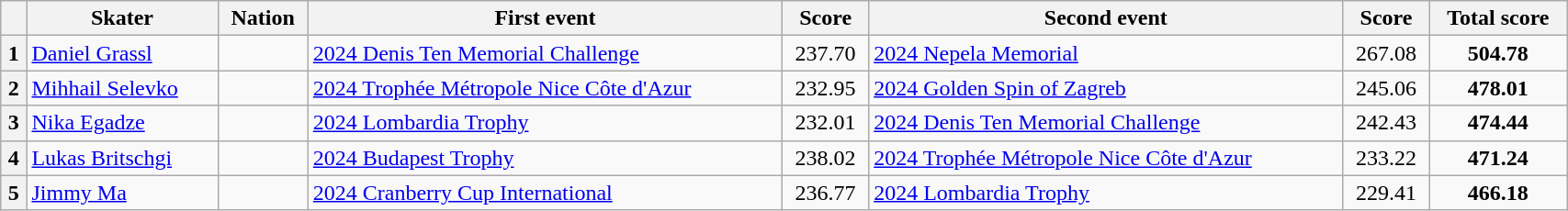<table class="wikitable unsortable" style="text-align:left; width:90%">
<tr>
<th scope="col"></th>
<th scope="col">Skater</th>
<th scope="col">Nation</th>
<th scope="col">First event</th>
<th scope="col">Score</th>
<th scope="col">Second event</th>
<th scope="col">Score</th>
<th scope="col">Total score</th>
</tr>
<tr>
<th scope="row">1</th>
<td><a href='#'>Daniel Grassl</a></td>
<td></td>
<td><a href='#'>2024 Denis Ten Memorial Challenge</a></td>
<td style="text-align:center">237.70</td>
<td><a href='#'>2024 Nepela Memorial</a></td>
<td style="text-align:center">267.08</td>
<td style="text-align:center"><strong>504.78</strong></td>
</tr>
<tr>
<th scope="row">2</th>
<td><a href='#'>Mihhail Selevko</a></td>
<td></td>
<td><a href='#'>2024 Trophée Métropole Nice Côte d'Azur</a></td>
<td style="text-align:center">232.95</td>
<td><a href='#'>2024 Golden Spin of Zagreb</a></td>
<td style="text-align:center">245.06</td>
<td style="text-align:center"><strong>478.01</strong></td>
</tr>
<tr>
<th scope="row">3</th>
<td><a href='#'>Nika Egadze</a></td>
<td></td>
<td><a href='#'>2024 Lombardia Trophy</a></td>
<td style="text-align:center">232.01</td>
<td><a href='#'>2024 Denis Ten Memorial Challenge</a></td>
<td style="text-align:center">242.43</td>
<td style="text-align:center"><strong>474.44</strong></td>
</tr>
<tr>
<th scope="row">4</th>
<td><a href='#'>Lukas Britschgi</a></td>
<td></td>
<td><a href='#'>2024 Budapest Trophy</a></td>
<td style="text-align:center">238.02</td>
<td><a href='#'>2024 Trophée Métropole Nice Côte d'Azur</a></td>
<td style="text-align:center">233.22</td>
<td style="text-align:center"><strong>471.24</strong></td>
</tr>
<tr>
<th scope="row">5</th>
<td><a href='#'>Jimmy Ma</a></td>
<td></td>
<td><a href='#'>2024 Cranberry Cup International</a></td>
<td style="text-align:center">236.77</td>
<td><a href='#'>2024 Lombardia Trophy</a></td>
<td style="text-align:center">229.41</td>
<td style="text-align:center"><strong>466.18</strong></td>
</tr>
</table>
